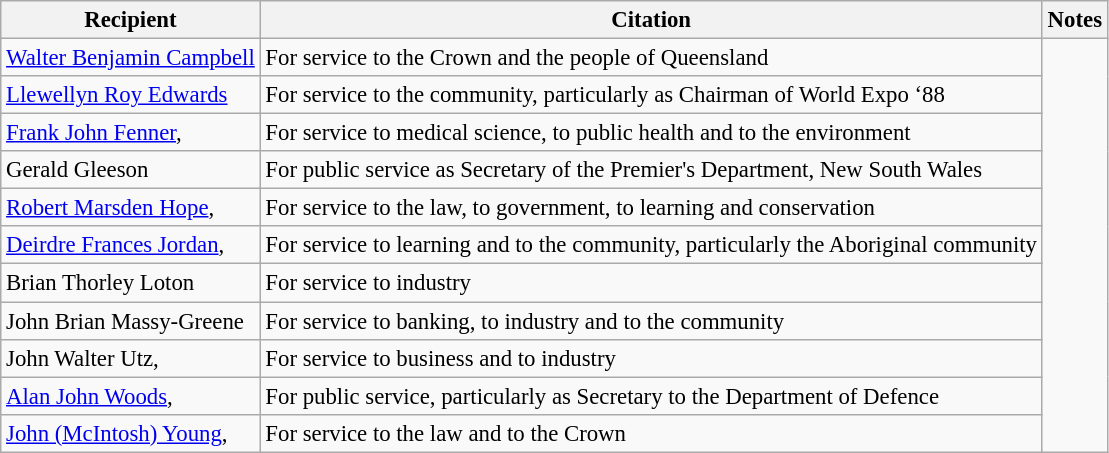<table class="wikitable" style="font-size:95%;">
<tr>
<th>Recipient</th>
<th>Citation</th>
<th>Notes</th>
</tr>
<tr>
<td> <a href='#'>Walter Benjamin Campbell</a></td>
<td>For service to the Crown and the people of Queensland</td>
<td rowspan=11></td>
</tr>
<tr>
<td> <a href='#'>Llewellyn Roy Edwards</a></td>
<td>For service to the community, particularly as Chairman of World Expo ‘88</td>
</tr>
<tr>
<td> <a href='#'>Frank John Fenner</a>, </td>
<td>For service to medical science, to public health and to the environment</td>
</tr>
<tr>
<td>Gerald Gleeson</td>
<td>For public service as Secretary of the Premier's Department, New South Wales</td>
</tr>
<tr>
<td> <a href='#'>Robert Marsden Hope</a>, </td>
<td>For service to the law, to government, to learning and conservation</td>
</tr>
<tr>
<td> <a href='#'>Deirdre Frances Jordan</a>, </td>
<td>For service to learning and to the community, particularly the Aboriginal community</td>
</tr>
<tr>
<td>Brian Thorley Loton</td>
<td>For service to industry</td>
</tr>
<tr>
<td> John Brian Massy-Greene</td>
<td>For service to banking, to industry and to the community</td>
</tr>
<tr>
<td>John Walter Utz, </td>
<td>For service to business and to industry</td>
</tr>
<tr>
<td><a href='#'>Alan John Woods</a>, </td>
<td>For public service, particularly as Secretary to the Department of Defence</td>
</tr>
<tr>
<td> <a href='#'>John (McIntosh) Young</a>, </td>
<td>For service to the law and to the Crown</td>
</tr>
</table>
